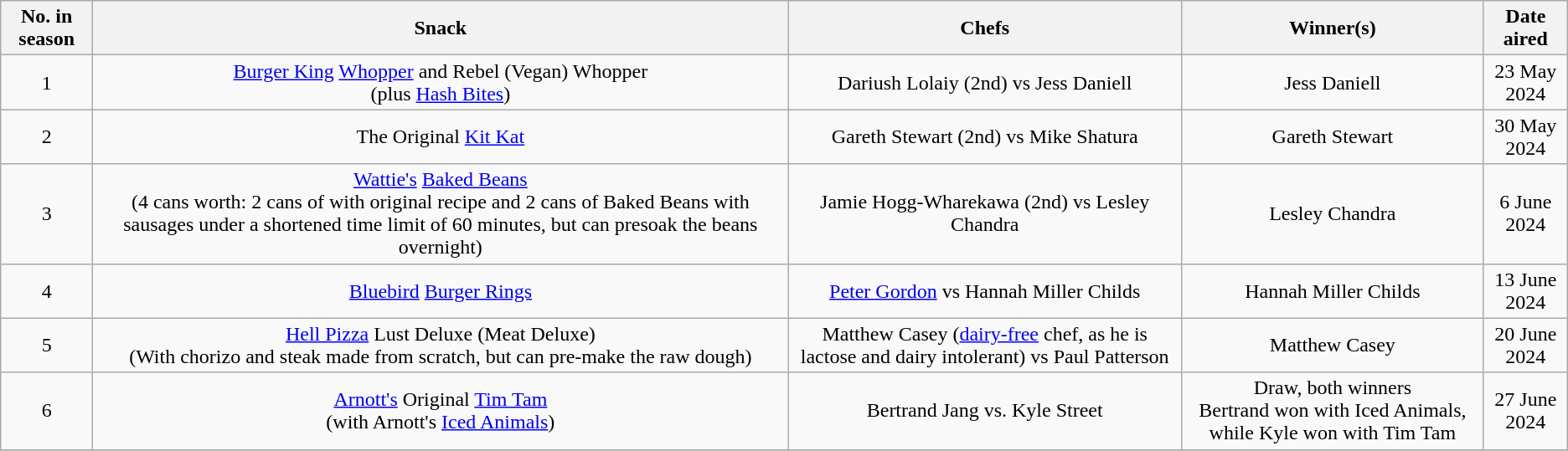<table class="wikitable" style="text-align: center">
<tr>
<th>No. in season</th>
<th>Snack</th>
<th>Chefs</th>
<th>Winner(s)</th>
<th>Date aired</th>
</tr>
<tr>
<td>1</td>
<td><a href='#'>Burger King</a> <a href='#'>Whopper</a> and Rebel (Vegan) Whopper<br>(plus <a href='#'>Hash Bites</a>)</td>
<td>Dariush Lolaiy (2nd) vs Jess Daniell</td>
<td>Jess Daniell</td>
<td>23 May 2024</td>
</tr>
<tr>
<td>2</td>
<td>The Original <a href='#'>Kit Kat</a></td>
<td>Gareth Stewart  (2nd) vs Mike Shatura</td>
<td>Gareth Stewart</td>
<td>30 May 2024</td>
</tr>
<tr>
<td>3</td>
<td><a href='#'>Wattie's</a> <a href='#'>Baked Beans</a><br>(4 cans worth: 2 cans of with original recipe and 2 cans of Baked Beans with sausages under a shortened time limit of 60 minutes, but can presoak the beans overnight)</td>
<td>Jamie Hogg-Wharekawa (2nd) vs Lesley Chandra</td>
<td>Lesley Chandra</td>
<td>6 June 2024</td>
</tr>
<tr>
<td>4</td>
<td><a href='#'>Bluebird</a> <a href='#'>Burger Rings</a></td>
<td><a href='#'>Peter Gordon</a> vs  Hannah Miller Childs</td>
<td>Hannah Miller Childs</td>
<td>13 June 2024</td>
</tr>
<tr>
<td>5</td>
<td><a href='#'>Hell Pizza</a> Lust Deluxe (Meat Deluxe)<br>(With chorizo and steak made from scratch, but can pre-make the raw dough)</td>
<td>Matthew Casey (<a href='#'>dairy-free</a> chef, as he is lactose and dairy intolerant) vs Paul Patterson</td>
<td>Matthew Casey</td>
<td>20 June 2024</td>
</tr>
<tr>
<td>6</td>
<td><a href='#'>Arnott's</a> Original <a href='#'>Tim Tam</a><br>(with Arnott's <a href='#'>Iced Animals</a>)</td>
<td>Bertrand Jang vs. Kyle Street</td>
<td>Draw, both winners<br>Bertrand won with Iced Animals, while Kyle won with Tim Tam</td>
<td>27 June 2024</td>
</tr>
<tr>
</tr>
</table>
